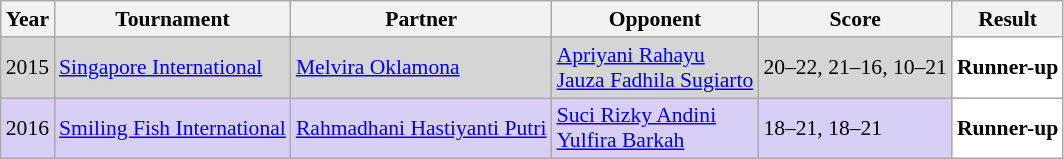<table class="sortable wikitable" style="font-size: 90%;">
<tr>
<th>Year</th>
<th>Tournament</th>
<th>Partner</th>
<th>Opponent</th>
<th>Score</th>
<th>Result</th>
</tr>
<tr style="background:#D5D5D5">
<td align="center">2015</td>
<td align="left"><a href='#'>Singapore International</a></td>
<td align="left"> <a href='#'>Melvira Oklamona</a></td>
<td align="left"> <a href='#'>Apriyani Rahayu</a><br> <a href='#'>Jauza Fadhila Sugiarto</a></td>
<td align="left">20–22, 21–16, 10–21</td>
<td style="text-align:left; background:white"> <strong>Runner-up</strong></td>
</tr>
<tr style="background:#D8CEF6">
<td align="center">2016</td>
<td align="left"><a href='#'>Smiling Fish International</a></td>
<td align="left"> <a href='#'>Rahmadhani Hastiyanti Putri</a></td>
<td align="left"> <a href='#'>Suci Rizky Andini</a><br> <a href='#'>Yulfira Barkah</a></td>
<td align="left">18–21, 18–21</td>
<td style="text-align:left; background:white"> <strong>Runner-up</strong></td>
</tr>
</table>
